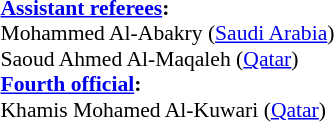<table width=50% style="font-size: 90%">
<tr>
<td><br><strong><a href='#'>Assistant referees</a>:</strong>
<br>Mohammed Al-Abakry (<a href='#'>Saudi Arabia</a>)
<br>Saoud Ahmed Al-Maqaleh (<a href='#'>Qatar</a>)
<br><strong><a href='#'>Fourth official</a>:</strong>
<br>Khamis Mohamed Al-Kuwari (<a href='#'>Qatar</a>)</td>
</tr>
</table>
